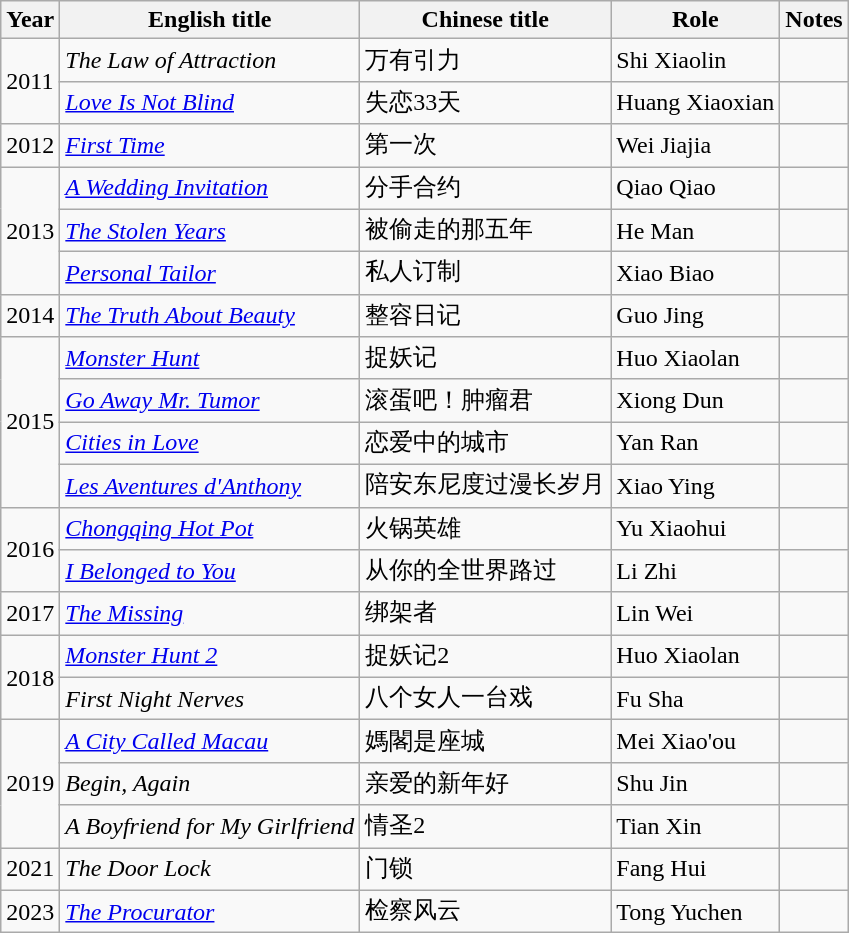<table class="wikitable">
<tr>
<th>Year</th>
<th>English title</th>
<th>Chinese title</th>
<th>Role</th>
<th>Notes</th>
</tr>
<tr>
<td rowspan=2>2011</td>
<td><em>The Law of Attraction</em></td>
<td>万有引力</td>
<td>Shi Xiaolin</td>
<td></td>
</tr>
<tr>
<td><em><a href='#'>Love Is Not Blind</a></em></td>
<td>失恋33天</td>
<td>Huang Xiaoxian</td>
<td></td>
</tr>
<tr>
<td>2012</td>
<td><em><a href='#'>First Time</a></em></td>
<td>第一次</td>
<td>Wei Jiajia</td>
<td></td>
</tr>
<tr>
<td rowspan=3>2013</td>
<td><em><a href='#'>A Wedding Invitation</a></em></td>
<td>分手合约</td>
<td>Qiao Qiao</td>
<td></td>
</tr>
<tr>
<td><em><a href='#'>The Stolen Years</a></em></td>
<td>被偷走的那五年</td>
<td>He Man</td>
<td></td>
</tr>
<tr>
<td><em><a href='#'>Personal Tailor</a></em></td>
<td>私人订制</td>
<td>Xiao Biao</td>
<td></td>
</tr>
<tr>
<td>2014</td>
<td><em><a href='#'>The Truth About Beauty</a></em></td>
<td>整容日记</td>
<td>Guo Jing</td>
<td></td>
</tr>
<tr>
<td rowspan=4>2015</td>
<td><em><a href='#'>Monster Hunt</a></em></td>
<td>捉妖记</td>
<td>Huo Xiaolan</td>
<td></td>
</tr>
<tr>
<td><em><a href='#'>Go Away Mr. Tumor</a></em></td>
<td>滚蛋吧！肿瘤君</td>
<td>Xiong Dun</td>
<td></td>
</tr>
<tr>
<td><em><a href='#'>Cities in Love</a></em></td>
<td>恋爱中的城市</td>
<td>Yan Ran</td>
<td></td>
</tr>
<tr>
<td><em><a href='#'>Les Aventures d'Anthony</a></em></td>
<td>陪安东尼度过漫长岁月</td>
<td>Xiao Ying</td>
<td></td>
</tr>
<tr>
<td rowspan=2>2016</td>
<td><em><a href='#'>Chongqing Hot Pot</a></em></td>
<td>火锅英雄</td>
<td>Yu Xiaohui</td>
<td></td>
</tr>
<tr>
<td><em><a href='#'>I Belonged to You</a></em></td>
<td>从你的全世界路过</td>
<td>Li Zhi</td>
<td></td>
</tr>
<tr>
<td>2017</td>
<td><em><a href='#'>The Missing</a></em></td>
<td>绑架者</td>
<td>Lin Wei</td>
<td></td>
</tr>
<tr>
<td rowspan=2>2018</td>
<td><em><a href='#'>Monster Hunt 2</a></em></td>
<td>捉妖记2</td>
<td>Huo Xiaolan</td>
<td></td>
</tr>
<tr>
<td><em>First Night Nerves</em></td>
<td>八个女人一台戏</td>
<td>Fu Sha</td>
<td></td>
</tr>
<tr>
<td rowspan=3>2019</td>
<td><em><a href='#'>A City Called Macau</a></em></td>
<td>媽閣是座城</td>
<td>Mei Xiao'ou</td>
<td></td>
</tr>
<tr>
<td><em>Begin, Again</em></td>
<td>亲爱的新年好</td>
<td>Shu Jin</td>
<td></td>
</tr>
<tr>
<td><em>A Boyfriend for My Girlfriend</em></td>
<td>情圣2</td>
<td>Tian Xin</td>
<td></td>
</tr>
<tr>
<td>2021</td>
<td><em>The Door Lock</em></td>
<td>门锁</td>
<td>Fang Hui</td>
<td></td>
</tr>
<tr>
<td>2023</td>
<td><em><a href='#'>The Procurator</a></em></td>
<td>检察风云</td>
<td>Tong Yuchen</td>
<td></td>
</tr>
</table>
